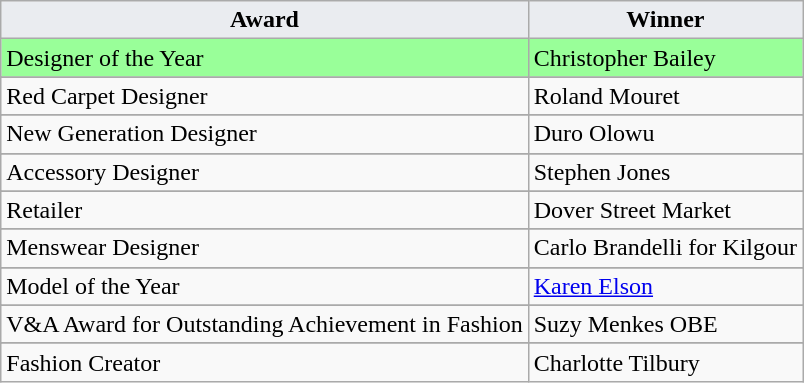<table class="wikitable">
<tr>
<th style="background:#EAECF0">Award</th>
<th style="background:#EAECF0">Winner</th>
</tr>
<tr>
<td style="background:#99ff99">Designer of the Year</td>
<td style="background:#99ff99">Christopher Bailey</td>
</tr>
<tr>
</tr>
<tr>
<td>Red Carpet Designer</td>
<td>Roland Mouret</td>
</tr>
<tr>
</tr>
<tr>
<td>New Generation Designer</td>
<td>Duro Olowu</td>
</tr>
<tr>
</tr>
<tr>
<td>Accessory Designer</td>
<td>Stephen Jones</td>
</tr>
<tr>
</tr>
<tr>
<td>Retailer</td>
<td>Dover Street Market</td>
</tr>
<tr>
</tr>
<tr>
<td>Menswear Designer</td>
<td>Carlo Brandelli for Kilgour</td>
</tr>
<tr>
</tr>
<tr>
<td>Model of the Year</td>
<td><a href='#'>Karen Elson</a></td>
</tr>
<tr>
</tr>
<tr>
<td>V&A Award for Outstanding Achievement in Fashion</td>
<td>Suzy Menkes OBE</td>
</tr>
<tr>
</tr>
<tr>
<td>Fashion Creator</td>
<td>Charlotte Tilbury</td>
</tr>
</table>
